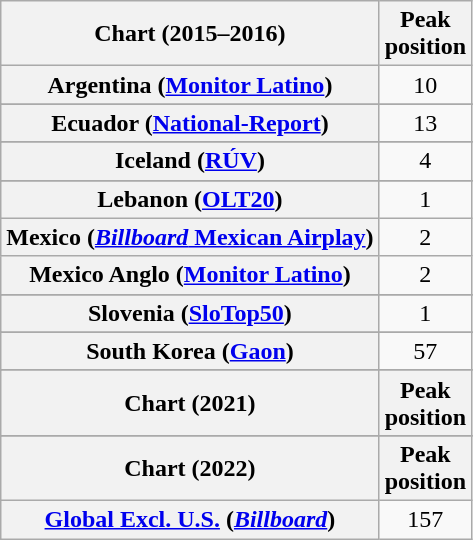<table class="wikitable sortable plainrowheaders" style="text-align:center">
<tr>
<th>Chart (2015–2016)</th>
<th>Peak<br>position</th>
</tr>
<tr>
<th scope="row">Argentina (<a href='#'>Monitor Latino</a>)</th>
<td>10</td>
</tr>
<tr>
</tr>
<tr>
</tr>
<tr>
</tr>
<tr>
</tr>
<tr>
</tr>
<tr>
</tr>
<tr>
</tr>
<tr>
</tr>
<tr>
</tr>
<tr>
</tr>
<tr>
</tr>
<tr>
<th scope="row">Ecuador (<a href='#'>National-Report</a>)</th>
<td>13</td>
</tr>
<tr>
</tr>
<tr>
</tr>
<tr>
</tr>
<tr>
</tr>
<tr>
<th scope="row">Iceland (<a href='#'>RÚV</a>)</th>
<td style="text-align:center;">4</td>
</tr>
<tr>
</tr>
<tr>
</tr>
<tr>
</tr>
<tr>
</tr>
<tr>
<th scope="row">Lebanon (<a href='#'>OLT20</a>)</th>
<td>1</td>
</tr>
<tr>
<th scope="row">Mexico (<a href='#'><em>Billboard</em> Mexican Airplay</a>)</th>
<td>2</td>
</tr>
<tr>
<th scope="row">Mexico Anglo (<a href='#'>Monitor Latino</a>)</th>
<td>2</td>
</tr>
<tr>
</tr>
<tr>
</tr>
<tr>
</tr>
<tr>
</tr>
<tr>
</tr>
<tr>
</tr>
<tr>
</tr>
<tr>
</tr>
<tr>
</tr>
<tr>
</tr>
<tr>
<th scope="row">Slovenia (<a href='#'>SloTop50</a>)</th>
<td style="text-align:center">1</td>
</tr>
<tr>
</tr>
<tr>
<th scope="row">South Korea (<a href='#'>Gaon</a>)</th>
<td>57</td>
</tr>
<tr>
</tr>
<tr>
</tr>
<tr>
</tr>
<tr>
</tr>
<tr>
</tr>
<tr>
</tr>
<tr>
</tr>
<tr>
</tr>
<tr>
</tr>
<tr>
</tr>
<tr>
</tr>
<tr>
<th>Chart (2021)</th>
<th>Peak<br>position</th>
</tr>
<tr>
</tr>
<tr>
</tr>
<tr>
<th>Chart (2022)</th>
<th>Peak<br>position</th>
</tr>
<tr>
<th scope="row"><a href='#'>Global Excl. U.S.</a> (<em><a href='#'>Billboard</a></em>)</th>
<td>157</td>
</tr>
</table>
